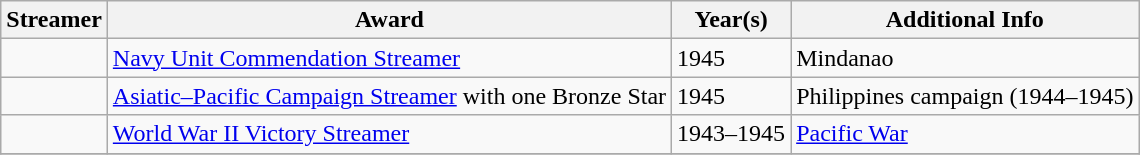<table class=wikitable>
<tr>
<th>Streamer</th>
<th>Award</th>
<th>Year(s)</th>
<th>Additional Info</th>
</tr>
<tr>
<td></td>
<td><a href='#'>Navy Unit Commendation Streamer</a></td>
<td>1945</td>
<td>Mindanao</td>
</tr>
<tr>
<td></td>
<td><a href='#'>Asiatic–Pacific Campaign Streamer</a> with one Bronze Star</td>
<td>1945</td>
<td>Philippines campaign (1944–1945)</td>
</tr>
<tr>
<td></td>
<td><a href='#'>World War II Victory Streamer</a></td>
<td>1943–1945</td>
<td><a href='#'>Pacific War</a></td>
</tr>
<tr>
</tr>
</table>
